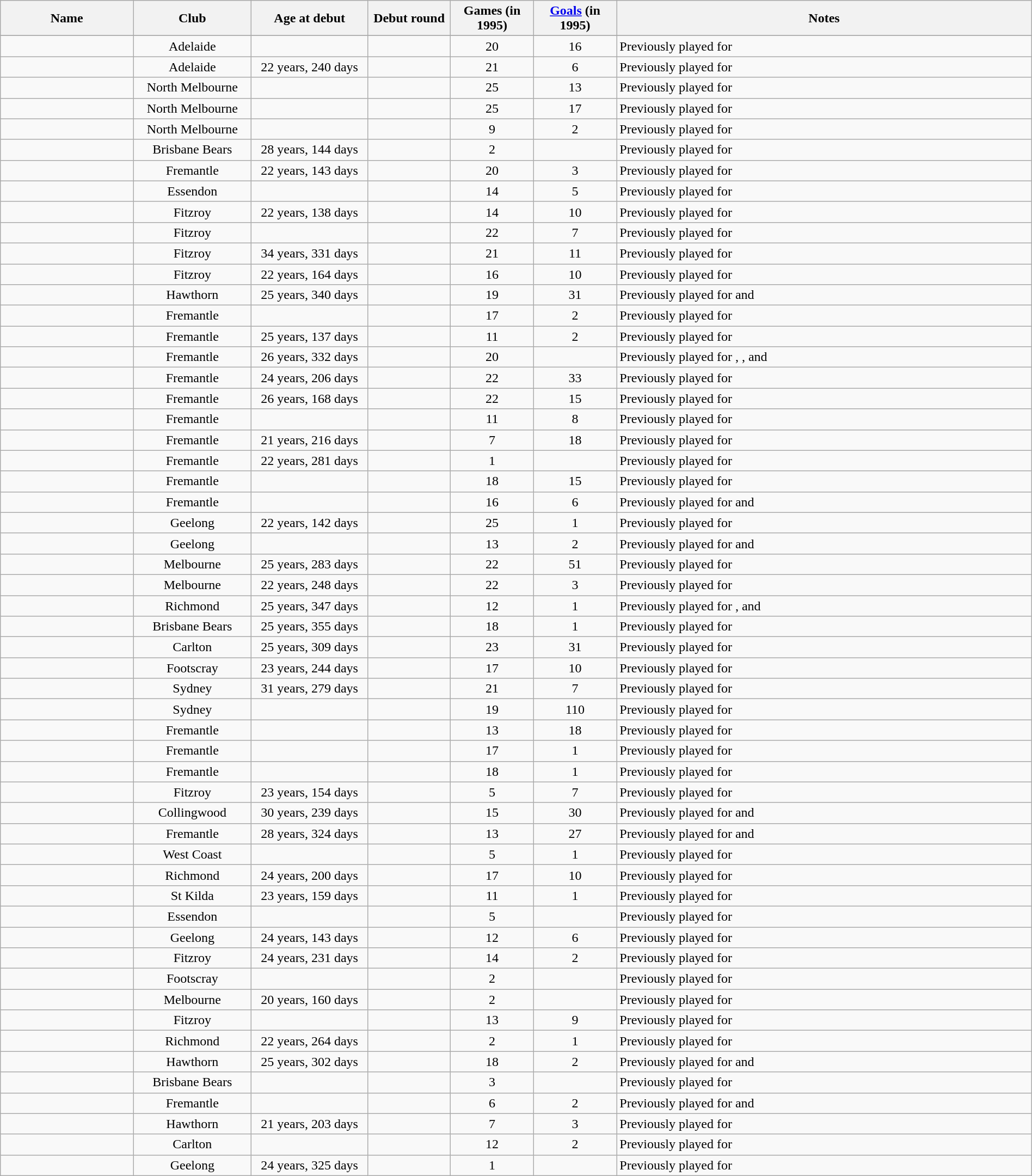<table class="wikitable sortable" style="width:100%; text-align: center;">
<tr style="background:#efefef;">
<th style="width:8%;">Name</th>
<th width=7%>Club</th>
<th style="width:7%;">Age at debut</th>
<th width=5%>Debut round</th>
<th width=5%>Games (in 1995)</th>
<th width=5%><a href='#'>Goals</a> (in 1995)</th>
<th style="width:25%;">Notes</th>
</tr>
<tr>
</tr>
<tr>
<td align="left"></td>
<td>Adelaide</td>
<td></td>
<td></td>
<td>20</td>
<td>16</td>
<td align="left">Previously played for </td>
</tr>
<tr>
<td align="left"></td>
<td>Adelaide</td>
<td>22 years, 240 days</td>
<td></td>
<td>21</td>
<td>6</td>
<td align="left">Previously played for </td>
</tr>
<tr>
<td align="left"></td>
<td>North Melbourne</td>
<td></td>
<td></td>
<td>25</td>
<td>13</td>
<td align="left">Previously played for </td>
</tr>
<tr>
<td align="left"></td>
<td>North Melbourne</td>
<td></td>
<td></td>
<td>25</td>
<td>17</td>
<td align="left">Previously played for </td>
</tr>
<tr>
<td align="left"></td>
<td>North Melbourne</td>
<td></td>
<td></td>
<td>9</td>
<td>2</td>
<td align="left">Previously played for </td>
</tr>
<tr>
<td align="left"></td>
<td>Brisbane Bears</td>
<td>28 years, 144 days</td>
<td></td>
<td>2</td>
<td></td>
<td align="left">Previously played for </td>
</tr>
<tr>
<td align="left"></td>
<td>Fremantle</td>
<td>22 years, 143 days</td>
<td></td>
<td>20</td>
<td>3</td>
<td align="left">Previously played for </td>
</tr>
<tr>
<td align="left"></td>
<td>Essendon</td>
<td></td>
<td></td>
<td>14</td>
<td>5</td>
<td align="left">Previously played for </td>
</tr>
<tr>
<td align="left"></td>
<td>Fitzroy</td>
<td>22 years, 138 days</td>
<td></td>
<td>14</td>
<td>10</td>
<td align="left">Previously played for </td>
</tr>
<tr>
<td align="left"></td>
<td>Fitzroy</td>
<td></td>
<td></td>
<td>22</td>
<td>7</td>
<td align="left">Previously played for </td>
</tr>
<tr>
<td align="left"></td>
<td>Fitzroy</td>
<td>34 years, 331 days</td>
<td></td>
<td>21</td>
<td>11</td>
<td align="left">Previously played for </td>
</tr>
<tr>
<td align="left"></td>
<td>Fitzroy</td>
<td>22 years, 164 days</td>
<td></td>
<td>16</td>
<td>10</td>
<td align="left">Previously played for </td>
</tr>
<tr>
<td align="left"></td>
<td>Hawthorn</td>
<td>25 years, 340 days</td>
<td></td>
<td>19</td>
<td>31</td>
<td align="left">Previously played for  and </td>
</tr>
<tr>
<td align="left"></td>
<td>Fremantle</td>
<td></td>
<td></td>
<td>17</td>
<td>2</td>
<td align="left">Previously played for </td>
</tr>
<tr>
<td align="left"></td>
<td>Fremantle</td>
<td>25 years, 137 days</td>
<td></td>
<td>11</td>
<td>2</td>
<td align="left">Previously played for </td>
</tr>
<tr>
<td align="left"></td>
<td>Fremantle</td>
<td>26 years, 332 days</td>
<td></td>
<td>20</td>
<td></td>
<td align="left">Previously played for , ,  and </td>
</tr>
<tr>
<td align="left"></td>
<td>Fremantle</td>
<td>24 years, 206 days</td>
<td></td>
<td>22</td>
<td>33</td>
<td align="left">Previously played for </td>
</tr>
<tr>
<td align="left"></td>
<td>Fremantle</td>
<td>26 years, 168 days</td>
<td></td>
<td>22</td>
<td>15</td>
<td align="left">Previously played for </td>
</tr>
<tr>
<td align="left"></td>
<td>Fremantle</td>
<td></td>
<td></td>
<td>11</td>
<td>8</td>
<td align="left">Previously played for </td>
</tr>
<tr>
<td align="left"></td>
<td>Fremantle</td>
<td>21 years, 216 days</td>
<td></td>
<td>7</td>
<td>18</td>
<td align="left">Previously played for </td>
</tr>
<tr>
<td align="left"></td>
<td>Fremantle</td>
<td>22 years, 281 days</td>
<td></td>
<td>1</td>
<td></td>
<td align="left">Previously played for </td>
</tr>
<tr>
<td align="left"></td>
<td>Fremantle</td>
<td></td>
<td></td>
<td>18</td>
<td>15</td>
<td align="left">Previously played for </td>
</tr>
<tr>
<td align="left"></td>
<td>Fremantle</td>
<td></td>
<td></td>
<td>16</td>
<td>6</td>
<td align="left">Previously played for  and </td>
</tr>
<tr>
<td align="left"></td>
<td>Geelong</td>
<td>22 years, 142 days</td>
<td></td>
<td>25</td>
<td>1</td>
<td align="left">Previously played for </td>
</tr>
<tr>
<td align="left"></td>
<td>Geelong</td>
<td></td>
<td></td>
<td>13</td>
<td>2</td>
<td align="left">Previously played for  and </td>
</tr>
<tr>
<td align="left"></td>
<td>Melbourne</td>
<td>25 years, 283 days</td>
<td></td>
<td>22</td>
<td>51</td>
<td align="left">Previously played for </td>
</tr>
<tr>
<td align="left"></td>
<td>Melbourne</td>
<td>22 years, 248 days</td>
<td></td>
<td>22</td>
<td>3</td>
<td align="left">Previously played for </td>
</tr>
<tr>
<td align="left"></td>
<td>Richmond</td>
<td>25 years, 347 days</td>
<td></td>
<td>12</td>
<td>1</td>
<td align="left">Previously played for ,  and </td>
</tr>
<tr>
<td align="left"></td>
<td>Brisbane Bears</td>
<td>25 years, 355 days</td>
<td></td>
<td>18</td>
<td>1</td>
<td align="left">Previously played for </td>
</tr>
<tr>
<td align="left"></td>
<td>Carlton</td>
<td>25 years, 309 days</td>
<td></td>
<td>23</td>
<td>31</td>
<td align="left">Previously played for </td>
</tr>
<tr>
<td align="left"></td>
<td>Footscray</td>
<td>23 years, 244 days</td>
<td></td>
<td>17</td>
<td>10</td>
<td align="left">Previously played for </td>
</tr>
<tr>
<td align="left"></td>
<td>Sydney</td>
<td>31 years, 279 days</td>
<td></td>
<td>21</td>
<td>7</td>
<td align="left">Previously played for </td>
</tr>
<tr>
<td align="left"></td>
<td>Sydney</td>
<td></td>
<td></td>
<td>19</td>
<td>110</td>
<td align="left">Previously played for </td>
</tr>
<tr>
<td align="left"></td>
<td>Fremantle</td>
<td></td>
<td></td>
<td>13</td>
<td>18</td>
<td align="left">Previously played for </td>
</tr>
<tr>
<td align="left"></td>
<td>Fremantle</td>
<td></td>
<td></td>
<td>17</td>
<td>1</td>
<td align="left">Previously played for </td>
</tr>
<tr>
<td align="left"></td>
<td>Fremantle</td>
<td></td>
<td></td>
<td>18</td>
<td>1</td>
<td align="left">Previously played for </td>
</tr>
<tr>
<td align="left"></td>
<td>Fitzroy</td>
<td>23 years, 154 days</td>
<td></td>
<td>5</td>
<td>7</td>
<td align="left">Previously played for </td>
</tr>
<tr>
<td align="left"></td>
<td>Collingwood</td>
<td>30 years, 239 days</td>
<td></td>
<td>15</td>
<td>30</td>
<td align="left">Previously played for  and </td>
</tr>
<tr>
<td align="left"></td>
<td>Fremantle</td>
<td>28 years, 324 days</td>
<td></td>
<td>13</td>
<td>27</td>
<td align="left">Previously played for  and </td>
</tr>
<tr>
<td align="left"></td>
<td>West Coast</td>
<td></td>
<td></td>
<td>5</td>
<td>1</td>
<td align="left">Previously played for </td>
</tr>
<tr>
<td align="left"></td>
<td>Richmond</td>
<td>24 years, 200 days</td>
<td></td>
<td>17</td>
<td>10</td>
<td align="left">Previously played for </td>
</tr>
<tr>
<td align="left"></td>
<td>St Kilda</td>
<td>23 years, 159 days</td>
<td></td>
<td>11</td>
<td>1</td>
<td align="left">Previously played for </td>
</tr>
<tr>
<td align="left"></td>
<td>Essendon</td>
<td></td>
<td></td>
<td>5</td>
<td></td>
<td align="left">Previously played for </td>
</tr>
<tr>
<td align="left"></td>
<td>Geelong</td>
<td>24 years, 143 days</td>
<td></td>
<td>12</td>
<td>6</td>
<td align="left">Previously played for </td>
</tr>
<tr>
<td align="left"></td>
<td>Fitzroy</td>
<td>24 years, 231 days</td>
<td></td>
<td>14</td>
<td>2</td>
<td align="left">Previously played for </td>
</tr>
<tr>
<td align="left"></td>
<td>Footscray</td>
<td></td>
<td></td>
<td>2</td>
<td></td>
<td align="left">Previously played for </td>
</tr>
<tr>
<td align="left"></td>
<td>Melbourne</td>
<td>20 years, 160 days</td>
<td></td>
<td>2</td>
<td></td>
<td align="left">Previously played for </td>
</tr>
<tr>
<td align="left"></td>
<td>Fitzroy</td>
<td></td>
<td></td>
<td>13</td>
<td>9</td>
<td align="left">Previously played for </td>
</tr>
<tr>
<td align="left"></td>
<td>Richmond</td>
<td>22 years, 264 days</td>
<td></td>
<td>2</td>
<td>1</td>
<td align="left">Previously played for </td>
</tr>
<tr>
<td align="left"></td>
<td>Hawthorn</td>
<td>25 years, 302 days</td>
<td></td>
<td>18</td>
<td>2</td>
<td align="left">Previously played for  and </td>
</tr>
<tr>
<td align="left"></td>
<td>Brisbane Bears</td>
<td></td>
<td></td>
<td>3</td>
<td></td>
<td align="left">Previously played for </td>
</tr>
<tr>
<td align="left"></td>
<td>Fremantle</td>
<td></td>
<td></td>
<td>6</td>
<td>2</td>
<td align="left">Previously played for  and </td>
</tr>
<tr>
<td align="left"></td>
<td>Hawthorn</td>
<td>21 years, 203 days</td>
<td></td>
<td>7</td>
<td>3</td>
<td align="left">Previously played for </td>
</tr>
<tr>
<td align="left"></td>
<td>Carlton</td>
<td></td>
<td></td>
<td>12</td>
<td>2</td>
<td align="left">Previously played for </td>
</tr>
<tr>
<td align="left"></td>
<td>Geelong</td>
<td>24 years, 325 days</td>
<td></td>
<td>1</td>
<td></td>
<td align="left">Previously played for </td>
</tr>
</table>
